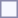<table style="border:1px solid #8888aa; background-color:#f7f8ff; padding:5px; font-size:95%; margin: 0px 12px 12px 0px;">
</table>
